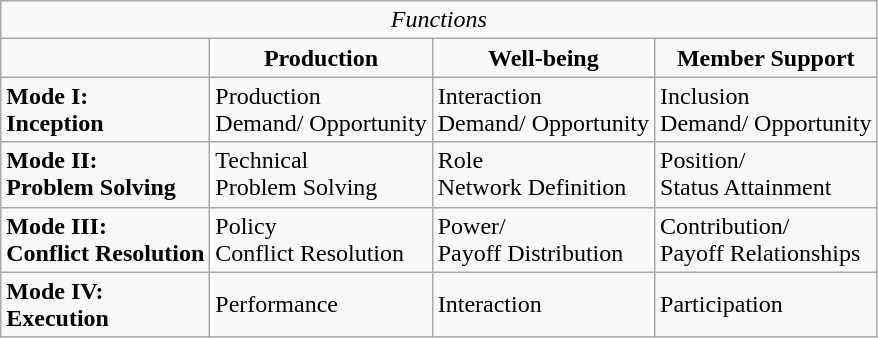<table class="wikitable">
<tr>
<td colspan="4" align="center"><em>Functions</em></td>
</tr>
<tr>
<td></td>
<td align="center"><strong>Production</strong></td>
<td align="center"><strong>Well-being</strong></td>
<td align="center"><strong>Member Support</strong></td>
</tr>
<tr>
<td><strong>Mode I:<br>Inception</strong></td>
<td>Production<br>Demand/ Opportunity</td>
<td>Interaction<br>Demand/ Opportunity</td>
<td>Inclusion<br>Demand/ Opportunity</td>
</tr>
<tr>
<td><strong>Mode II:<br>Problem Solving</strong></td>
<td>Technical<br>Problem Solving</td>
<td>Role<br>Network Definition</td>
<td>Position/<br>Status Attainment</td>
</tr>
<tr>
<td><strong>Mode III:<br>Conflict Resolution</strong></td>
<td>Policy<br>Conflict Resolution</td>
<td>Power/<br>Payoff Distribution</td>
<td>Contribution/<br>Payoff Relationships</td>
</tr>
<tr>
<td><strong>Mode IV:<br>Execution</strong></td>
<td>Performance</td>
<td>Interaction</td>
<td>Participation</td>
</tr>
</table>
